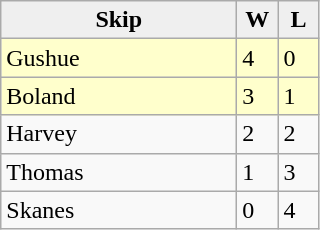<table class="wikitable">
<tr>
<th style="background:#efefef; width:150px;">Skip</th>
<th style="background:#efefef; width:20px;">W</th>
<th style="background:#efefef; width:20px;">L</th>
</tr>
<tr bgcolor=#ffffcc>
<td>Gushue</td>
<td>4</td>
<td>0</td>
</tr>
<tr bgcolor=#ffffcc>
<td>Boland</td>
<td>3</td>
<td>1</td>
</tr>
<tr>
<td>Harvey</td>
<td>2</td>
<td>2</td>
</tr>
<tr>
<td>Thomas</td>
<td>1</td>
<td>3</td>
</tr>
<tr>
<td>Skanes</td>
<td>0</td>
<td>4</td>
</tr>
</table>
